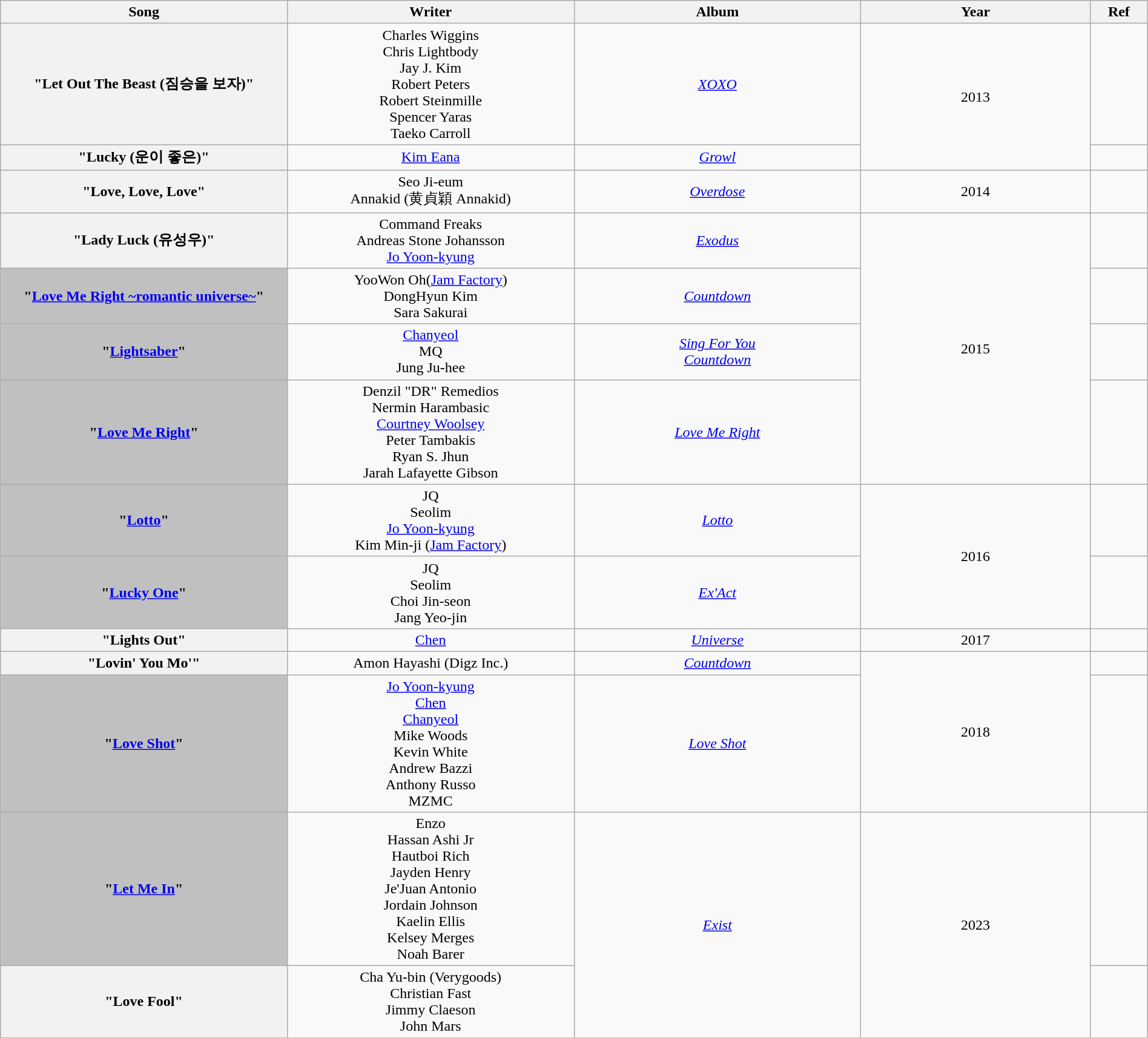<table class="wikitable" style="text-align:center; width:100%">
<tr>
<th style="width:25%">Song</th>
<th style="width:25%">Writer</th>
<th style="width:25%">Album</th>
<th style="width:20%">Year</th>
<th style="width:5%">Ref</th>
</tr>
<tr>
<th scope="row">"Let Out The Beast (짐승을 보자)"</th>
<td>Charles Wiggins<br>Chris Lightbody<br>Jay J. Kim<br>Robert Peters<br>Robert Steinmille<br>Spencer Yaras<br>Taeko Carroll</td>
<td><em><a href='#'>XOXO</a></em></td>
<td rowspan="2">2013</td>
<td></td>
</tr>
<tr>
<th scope="row">"Lucky (운이 좋은)"</th>
<td><a href='#'>Kim Eana</a></td>
<td><em><a href='#'>Growl</a></em></td>
<td></td>
</tr>
<tr>
<th scope="row">"Love, Love, Love"</th>
<td>Seo Ji-eum<br>Annakid (黄貞穎 Annakid)</td>
<td><em><a href='#'>Overdose</a></em></td>
<td>2014</td>
<td></td>
</tr>
<tr>
<th scope="row">"Lady Luck (유성우)"</th>
<td>Command Freaks<br> Andreas Stone Johansson <br> <a href='#'>Jo Yoon-kyung</a></td>
<td><em><a href='#'>Exodus</a></em></td>
<td rowspan="4">2015</td>
<td></td>
</tr>
<tr>
<th scope="row" style="background-color:#C0C0C0">"<a href='#'>Love Me Right ~romantic universe~</a>" </th>
<td>YooWon Oh(<a href='#'>Jam Factory</a>)<br>DongHyun Kim<br>Sara Sakurai</td>
<td><a href='#'><em>Countdown</em></a></td>
<td></td>
</tr>
<tr>
<th scope=row style="background-color:#C0C0C0">"<a href='#'>Lightsaber</a>" </th>
<td><a href='#'>Chanyeol</a><br>MQ<br>Jung Ju-hee</td>
<td><em><a href='#'>Sing For You</a></em><br><em><a href='#'>Countdown</a></em></td>
<td></td>
</tr>
<tr>
<th scope=row style="background-color:#C0C0C0">"<a href='#'>Love Me Right</a>" </th>
<td>Denzil "DR" Remedios<br> Nermin Harambasic<br> <a href='#'>Courtney Woolsey</a><br> Peter Tambakis<br> Ryan S. Jhun<br> Jarah Lafayette Gibson</td>
<td><em><a href='#'>Love Me Right</a></em></td>
<td></td>
</tr>
<tr>
<th scope=row style="background-color:#C0C0C0">"<a href='#'>Lotto</a>" </th>
<td>JQ<br>Seolim<br><a href='#'>Jo Yoon-kyung</a><br>Kim Min-ji (<a href='#'>Jam Factory</a>)</td>
<td><em><a href='#'>Lotto</a></em></td>
<td rowspan="2">2016</td>
<td></td>
</tr>
<tr>
<th scope=row style="background-color:#C0C0C0">"<a href='#'>Lucky One</a>" </th>
<td>JQ<br>Seolim<br>Choi Jin-seon<br>Jang Yeo-jin</td>
<td><em><a href='#'>Ex'Act</a></em></td>
<td></td>
</tr>
<tr>
<th scope="row">"Lights Out"</th>
<td><a href='#'>Chen</a></td>
<td><em><a href='#'>Universe</a></em></td>
<td>2017</td>
<td></td>
</tr>
<tr>
<th scope="row">"Lovin' You Mo'"</th>
<td>Amon Hayashi (Digz Inc.)</td>
<td><em><a href='#'>Countdown</a></em></td>
<td rowspan="2">2018</td>
<td></td>
</tr>
<tr>
<th scope=row style="background-color:#C0C0C0">"<a href='#'>Love Shot</a>" </th>
<td><a href='#'>Jo Yoon-kyung</a><br><a href='#'>Chen</a><br><a href='#'>Chanyeol</a><br>Mike Woods<br>Kevin White<br>Andrew Bazzi<br>Anthony Russo<br>MZMC</td>
<td><em><a href='#'>Love Shot</a></em></td>
<td></td>
</tr>
<tr>
<th scope=row style="background-color:#C0C0C0">"<a href='#'>Let Me In</a>" </th>
<td>Enzo<br>Hassan Ashi Jr<br>Hautboi Rich<br>Jayden Henry<br>Je'Juan Antonio<br>Jordain Johnson<br>Kaelin Ellis<br>Kelsey Merges<br>Noah Barer</td>
<td rowspan="2"><em><a href='#'>Exist</a></em></td>
<td rowspan="2">2023</td>
<td></td>
</tr>
<tr>
<th scope="row">"Love Fool"</th>
<td>Cha Yu-bin (Verygoods)<br>Christian Fast<br>Jimmy Claeson<br>John Mars</td>
<td></td>
</tr>
<tr>
</tr>
</table>
